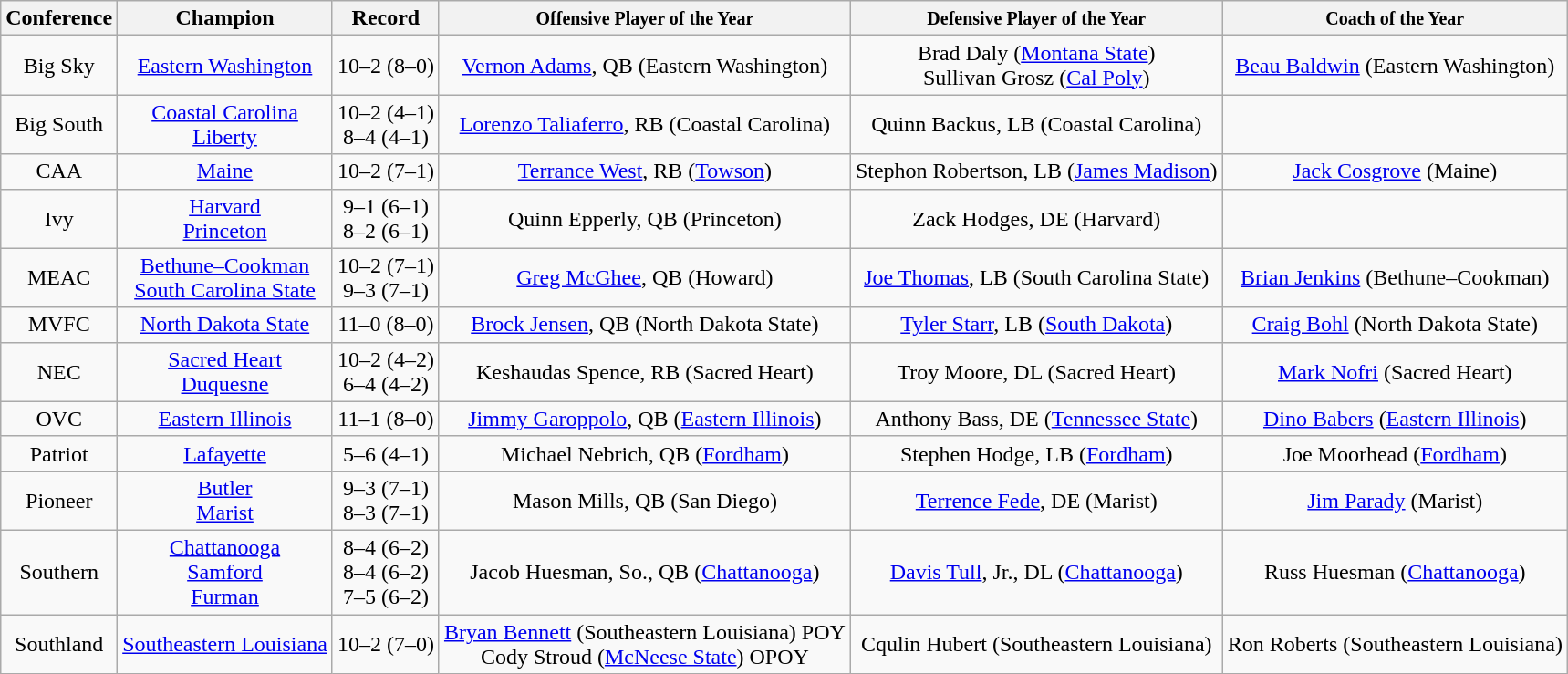<table class="wikitable" style="text-align:center;">
<tr>
<th>Conference</th>
<th>Champion</th>
<th>Record</th>
<th><small>Offensive Player of the Year</small></th>
<th><small>Defensive Player of the Year</small></th>
<th><small>Coach of the Year</small></th>
</tr>
<tr>
<td>Big Sky</td>
<td><a href='#'>Eastern Washington</a></td>
<td>10–2 (8–0)</td>
<td><a href='#'>Vernon Adams</a>, QB (Eastern Washington)</td>
<td>Brad Daly (<a href='#'>Montana State</a>)<br>Sullivan Grosz (<a href='#'>Cal Poly</a>)</td>
<td><a href='#'>Beau Baldwin</a> (Eastern Washington)</td>
</tr>
<tr>
<td>Big South</td>
<td><a href='#'>Coastal Carolina</a><br><a href='#'>Liberty</a></td>
<td>10–2 (4–1)<br>8–4 (4–1)</td>
<td><a href='#'>Lorenzo Taliaferro</a>, RB (Coastal Carolina)</td>
<td>Quinn Backus, LB (Coastal Carolina)</td>
<td></td>
</tr>
<tr>
<td>CAA</td>
<td><a href='#'>Maine</a></td>
<td>10–2 (7–1)</td>
<td><a href='#'>Terrance West</a>, RB (<a href='#'>Towson</a>)</td>
<td>Stephon Robertson, LB (<a href='#'>James Madison</a>)</td>
<td><a href='#'>Jack Cosgrove</a> (Maine)</td>
</tr>
<tr>
<td>Ivy</td>
<td><a href='#'>Harvard</a><br><a href='#'>Princeton</a></td>
<td>9–1 (6–1)<br>8–2 (6–1)</td>
<td>Quinn Epperly, QB (Princeton)</td>
<td>Zack Hodges, DE (Harvard)</td>
<td></td>
</tr>
<tr>
<td>MEAC</td>
<td><a href='#'>Bethune–Cookman</a><br><a href='#'>South Carolina State</a></td>
<td>10–2 (7–1)<br>9–3 (7–1)</td>
<td><a href='#'>Greg McGhee</a>, QB (Howard)</td>
<td><a href='#'>Joe Thomas</a>, LB (South Carolina State)</td>
<td><a href='#'>Brian Jenkins</a> (Bethune–Cookman)</td>
</tr>
<tr>
<td>MVFC</td>
<td><a href='#'>North Dakota State</a></td>
<td>11–0 (8–0)</td>
<td><a href='#'>Brock Jensen</a>, QB (North Dakota State)</td>
<td><a href='#'>Tyler Starr</a>, LB (<a href='#'>South Dakota</a>)</td>
<td><a href='#'>Craig Bohl</a> (North Dakota State)</td>
</tr>
<tr>
<td>NEC</td>
<td><a href='#'>Sacred Heart</a><br><a href='#'>Duquesne</a></td>
<td>10–2 (4–2)<br>6–4 (4–2)</td>
<td>Keshaudas Spence, RB (Sacred Heart)</td>
<td>Troy Moore, DL (Sacred Heart)</td>
<td><a href='#'>Mark Nofri</a> (Sacred Heart)</td>
</tr>
<tr>
<td>OVC</td>
<td><a href='#'>Eastern Illinois</a></td>
<td>11–1 (8–0)</td>
<td><a href='#'>Jimmy Garoppolo</a>, QB (<a href='#'>Eastern Illinois</a>)</td>
<td>Anthony Bass, DE (<a href='#'>Tennessee State</a>)</td>
<td><a href='#'>Dino Babers</a> (<a href='#'>Eastern Illinois</a>)</td>
</tr>
<tr>
<td>Patriot</td>
<td><a href='#'>Lafayette</a></td>
<td>5–6 (4–1)</td>
<td>Michael Nebrich, QB (<a href='#'>Fordham</a>)</td>
<td>Stephen Hodge, LB (<a href='#'>Fordham</a>)</td>
<td>Joe Moorhead (<a href='#'>Fordham</a>)</td>
</tr>
<tr>
<td>Pioneer</td>
<td><a href='#'>Butler</a><br><a href='#'>Marist</a></td>
<td>9–3 (7–1)<br>8–3 (7–1)</td>
<td>Mason Mills, QB (San Diego)</td>
<td><a href='#'>Terrence Fede</a>, DE (Marist)</td>
<td><a href='#'>Jim Parady</a> (Marist)</td>
</tr>
<tr>
<td>Southern</td>
<td><a href='#'>Chattanooga</a><br><a href='#'>Samford</a><br><a href='#'>Furman</a></td>
<td>8–4 (6–2)<br>8–4 (6–2)<br>7–5 (6–2)</td>
<td>Jacob Huesman, So., QB (<a href='#'>Chattanooga</a>)</td>
<td><a href='#'>Davis Tull</a>, Jr., DL (<a href='#'>Chattanooga</a>)</td>
<td>Russ Huesman (<a href='#'>Chattanooga</a>)</td>
</tr>
<tr>
<td>Southland</td>
<td><a href='#'>Southeastern Louisiana</a></td>
<td>10–2 (7–0)</td>
<td><a href='#'>Bryan Bennett</a> (Southeastern Louisiana) POY<br>Cody Stroud (<a href='#'>McNeese State</a>) OPOY</td>
<td>Cqulin Hubert (Southeastern Louisiana)</td>
<td>Ron Roberts (Southeastern Louisiana)</td>
</tr>
</table>
